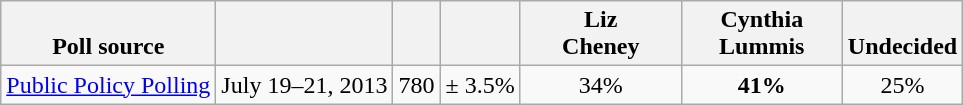<table class="wikitable" style="text-align:center">
<tr valign= bottom>
<th>Poll source</th>
<th></th>
<th></th>
<th></th>
<th style="width:100px;">Liz<br>Cheney</th>
<th style="width:100px;">Cynthia<br>Lummis</th>
<th>Undecided</th>
</tr>
<tr>
<td align=left><a href='#'>Public Policy Polling</a></td>
<td>July 19–21, 2013</td>
<td>780</td>
<td>± 3.5%</td>
<td>34%</td>
<td><strong>41%</strong></td>
<td>25%</td>
</tr>
</table>
